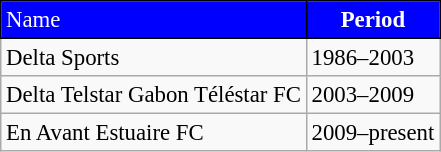<table class="wikitable" style="font-size:95%; text-align: left;">
<tr>
<td style="background:#0000FF;color:#FFFFFF;border:1px solid #000000;">Name</td>
<th style="background:#0000FF;color:#FFFFFF;border:1px solid #000000;">Period</th>
</tr>
<tr>
<td>Delta Sports</td>
<td>1986–2003</td>
</tr>
<tr>
<td>Delta Telstar Gabon Téléstar FC</td>
<td>2003–2009</td>
</tr>
<tr>
<td>En Avant Estuaire FC</td>
<td>2009–present</td>
</tr>
</table>
